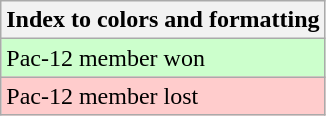<table class="wikitable">
<tr>
<th>Index to colors and formatting</th>
</tr>
<tr style="background:#cfc;">
<td>Pac-12 member won</td>
</tr>
<tr style="background:#fcc;">
<td>Pac-12 member lost</td>
</tr>
</table>
